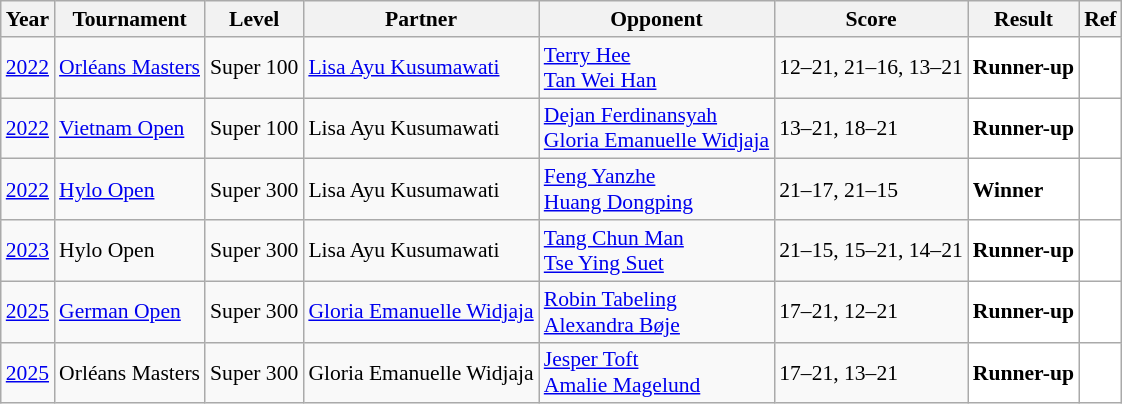<table class="sortable wikitable" style="font-size: 90%;">
<tr>
<th>Year</th>
<th>Tournament</th>
<th>Level</th>
<th>Partner</th>
<th>Opponent</th>
<th>Score</th>
<th>Result</th>
<th>Ref</th>
</tr>
<tr>
<td align="center"><a href='#'>2022</a></td>
<td align="left"><a href='#'>Orléans Masters</a></td>
<td align="left">Super 100</td>
<td align="left"> <a href='#'>Lisa Ayu Kusumawati</a></td>
<td align="left"> <a href='#'>Terry Hee</a><br> <a href='#'>Tan Wei Han</a></td>
<td align="left">12–21, 21–16, 13–21</td>
<td style="text-align:left; background:white"> <strong>Runner-up</strong></td>
<td style="text-align:center; background:white"></td>
</tr>
<tr>
<td align="center"><a href='#'>2022</a></td>
<td align="left"><a href='#'>Vietnam Open</a></td>
<td align="left">Super 100</td>
<td align="left"> Lisa Ayu Kusumawati</td>
<td align="left"> <a href='#'>Dejan Ferdinansyah</a><br> <a href='#'>Gloria Emanuelle Widjaja</a></td>
<td align="left">13–21, 18–21</td>
<td style="text-align:left; background:white"> <strong>Runner-up</strong></td>
<td style="text-align:center; background:white"></td>
</tr>
<tr>
<td align="center"><a href='#'>2022</a></td>
<td align="left"><a href='#'>Hylo Open</a></td>
<td align="left">Super 300</td>
<td align="left"> Lisa Ayu Kusumawati</td>
<td align="left"> <a href='#'>Feng Yanzhe</a><br> <a href='#'>Huang Dongping</a></td>
<td align="left">21–17, 21–15</td>
<td style="text-align:left; background:white"> <strong>Winner</strong></td>
<td style="text-align:center; background:white"></td>
</tr>
<tr>
<td align="center"><a href='#'>2023</a></td>
<td align="left">Hylo Open</td>
<td align="left">Super 300</td>
<td align="left"> Lisa Ayu Kusumawati</td>
<td align="left"> <a href='#'>Tang Chun Man</a><br> <a href='#'>Tse Ying Suet</a></td>
<td align="left">21–15, 15–21, 14–21</td>
<td style="text-align:left; background:white"> <strong>Runner-up</strong></td>
<td style="text-align:center; background:white"></td>
</tr>
<tr>
<td align="center"><a href='#'>2025</a></td>
<td align="left"><a href='#'>German Open</a></td>
<td align="left">Super 300</td>
<td align="left"> <a href='#'>Gloria Emanuelle Widjaja</a></td>
<td align="left"> <a href='#'>Robin Tabeling</a><br> <a href='#'>Alexandra Bøje</a></td>
<td align="left">17–21, 12–21</td>
<td style="text-align:left; background: white"> <strong>Runner-up</strong></td>
<td style="text-align:center; background: white"></td>
</tr>
<tr>
<td align="center"><a href='#'>2025</a></td>
<td align="left">Orléans Masters</td>
<td align="left">Super 300</td>
<td align="left"> Gloria Emanuelle Widjaja</td>
<td align="left"> <a href='#'>Jesper Toft</a><br>  <a href='#'>Amalie Magelund</a></td>
<td align="left">17–21, 13–21</td>
<td style="text-align:left; background: white"> <strong>Runner-up</strong></td>
<td style="text-align:center; background: white"></td>
</tr>
</table>
